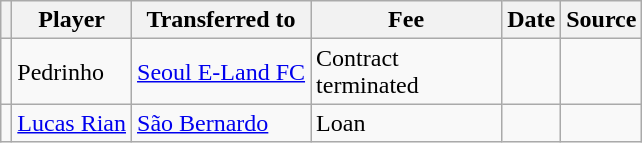<table class="wikitable plainrowheaders sortable">
<tr>
<th></th>
<th scope="col">Player</th>
<th>Transferred to</th>
<th style="width: 120px;">Fee</th>
<th scope="col">Date</th>
<th scope="col">Source</th>
</tr>
<tr>
<td align="center"></td>
<td> Pedrinho</td>
<td> <a href='#'>Seoul E-Land FC</a></td>
<td>Contract terminated</td>
<td></td>
<td></td>
</tr>
<tr>
<td align="center"></td>
<td> <a href='#'>Lucas Rian</a></td>
<td> <a href='#'>São Bernardo</a></td>
<td>Loan</td>
<td></td>
<td></td>
</tr>
</table>
